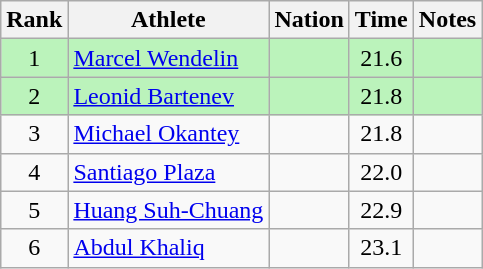<table class="wikitable sortable" style="text-align:center">
<tr>
<th>Rank</th>
<th>Athlete</th>
<th>Nation</th>
<th>Time</th>
<th>Notes</th>
</tr>
<tr bgcolor=bbf3bb>
<td>1</td>
<td align=left><a href='#'>Marcel Wendelin</a></td>
<td align=left></td>
<td>21.6</td>
<td></td>
</tr>
<tr bgcolor=bbf3bb>
<td>2</td>
<td align=left><a href='#'>Leonid Bartenev</a></td>
<td align=left></td>
<td>21.8</td>
<td></td>
</tr>
<tr>
<td>3</td>
<td align=left><a href='#'>Michael Okantey</a></td>
<td align=left></td>
<td>21.8</td>
<td></td>
</tr>
<tr>
<td>4</td>
<td align=left><a href='#'>Santiago Plaza</a></td>
<td align=left></td>
<td>22.0</td>
<td></td>
</tr>
<tr>
<td>5</td>
<td align=left><a href='#'>Huang Suh-Chuang</a></td>
<td align=left></td>
<td>22.9</td>
<td></td>
</tr>
<tr>
<td>6</td>
<td align=left><a href='#'>Abdul Khaliq</a></td>
<td align=left></td>
<td>23.1</td>
<td></td>
</tr>
</table>
